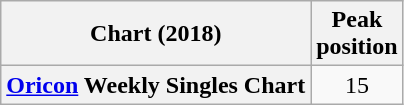<table class="wikitable plainrowheaders" style="text-align:center;">
<tr>
<th>Chart (2018)</th>
<th>Peak<br>position</th>
</tr>
<tr>
<th scope="row"><a href='#'>Oricon</a> Weekly Singles Chart</th>
<td>15</td>
</tr>
</table>
